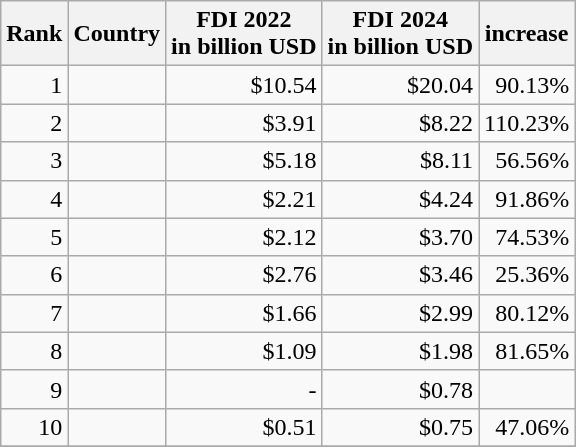<table class="wikitable" style="text-align:right;">
<tr>
<th>Rank</th>
<th>Country</th>
<th>FDI 2022 <br> in billion USD</th>
<th>FDI 2024 <br> in billion USD</th>
<th>increase</th>
</tr>
<tr>
<td>1</td>
<td style="text-align:left;"></td>
<td>$10.54</td>
<td>$20.04</td>
<td> 90.13%</td>
</tr>
<tr>
<td>2</td>
<td style="text-align:left;"></td>
<td>$3.91</td>
<td>$8.22</td>
<td> 110.23%</td>
</tr>
<tr>
<td>3</td>
<td style="text-align:left;"></td>
<td>$5.18</td>
<td>$8.11</td>
<td> 56.56%</td>
</tr>
<tr>
<td>4</td>
<td style="text-align:left;"></td>
<td>$2.21</td>
<td>$4.24</td>
<td> 91.86%</td>
</tr>
<tr>
<td>5</td>
<td style="text-align:left;"></td>
<td>$2.12</td>
<td>$3.70</td>
<td> 74.53%</td>
</tr>
<tr>
<td>6</td>
<td style="text-align:left;"></td>
<td>$2.76</td>
<td>$3.46</td>
<td> 25.36%</td>
</tr>
<tr>
<td>7</td>
<td style="text-align:left;"></td>
<td>$1.66</td>
<td>$2.99</td>
<td> 80.12%</td>
</tr>
<tr>
<td>8</td>
<td style="text-align:left;"></td>
<td>$1.09</td>
<td>$1.98</td>
<td> 81.65%</td>
</tr>
<tr>
<td>9</td>
<td style="text-align:left;"></td>
<td>-</td>
<td>$0.78</td>
<td></td>
</tr>
<tr>
<td>10</td>
<td style="text-align:left;"></td>
<td>$0.51</td>
<td>$0.75</td>
<td> 47.06%</td>
</tr>
<tr>
</tr>
</table>
